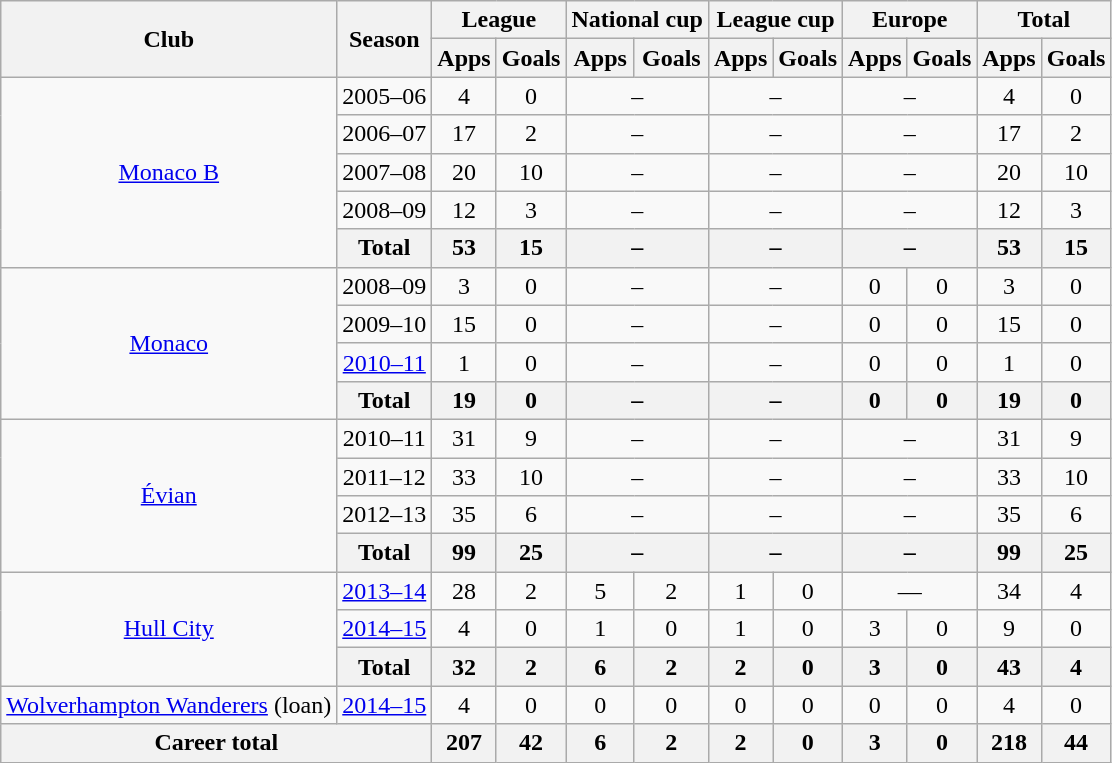<table class="wikitable" style="text-align: center;">
<tr>
<th rowspan="2">Club</th>
<th rowspan="2">Season</th>
<th colspan="2">League</th>
<th colspan="2">National cup</th>
<th colspan="2">League cup</th>
<th colspan="2">Europe</th>
<th colspan="2">Total</th>
</tr>
<tr>
<th>Apps</th>
<th>Goals</th>
<th>Apps</th>
<th>Goals</th>
<th>Apps</th>
<th>Goals</th>
<th>Apps</th>
<th>Goals</th>
<th>Apps</th>
<th>Goals</th>
</tr>
<tr>
<td rowspan="5"><a href='#'>Monaco B</a></td>
<td>2005–06</td>
<td>4</td>
<td>0</td>
<td colspan="2">–</td>
<td colspan="2">–</td>
<td colspan="2">–</td>
<td>4</td>
<td>0</td>
</tr>
<tr>
<td>2006–07</td>
<td>17</td>
<td>2</td>
<td colspan="2">–</td>
<td colspan="2">–</td>
<td colspan="2">–</td>
<td>17</td>
<td>2</td>
</tr>
<tr>
<td>2007–08</td>
<td>20</td>
<td>10</td>
<td colspan="2">–</td>
<td colspan="2">–</td>
<td colspan="2">–</td>
<td>20</td>
<td>10</td>
</tr>
<tr>
<td>2008–09</td>
<td>12</td>
<td>3</td>
<td colspan="2">–</td>
<td colspan="2">–</td>
<td colspan="2">–</td>
<td>12</td>
<td>3</td>
</tr>
<tr>
<th colspan="1">Total</th>
<th>53</th>
<th>15</th>
<th colspan="2">–</th>
<th colspan="2">–</th>
<th colspan="2">–</th>
<th>53</th>
<th>15</th>
</tr>
<tr>
<td rowspan="4"><a href='#'>Monaco</a></td>
<td>2008–09</td>
<td>3</td>
<td>0</td>
<td colspan="2">–</td>
<td colspan="2">–</td>
<td>0</td>
<td>0</td>
<td>3</td>
<td>0</td>
</tr>
<tr>
<td>2009–10</td>
<td>15</td>
<td>0</td>
<td colspan="2">–</td>
<td colspan="2">–</td>
<td>0</td>
<td>0</td>
<td>15</td>
<td>0</td>
</tr>
<tr>
<td><a href='#'>2010–11</a></td>
<td>1</td>
<td>0</td>
<td colspan="2">–</td>
<td colspan="2">–</td>
<td>0</td>
<td>0</td>
<td>1</td>
<td>0</td>
</tr>
<tr>
<th colspan="1">Total</th>
<th>19</th>
<th>0</th>
<th colspan="2">–</th>
<th colspan="2">–</th>
<th>0</th>
<th>0</th>
<th>19</th>
<th>0</th>
</tr>
<tr>
<td rowspan="4"><a href='#'>Évian</a></td>
<td>2010–11</td>
<td>31</td>
<td>9</td>
<td colspan="2">–</td>
<td colspan="2">–</td>
<td colspan="2">–</td>
<td>31</td>
<td>9</td>
</tr>
<tr>
<td>2011–12</td>
<td>33</td>
<td>10</td>
<td colspan="2">–</td>
<td colspan="2">–</td>
<td colspan="2">–</td>
<td>33</td>
<td>10</td>
</tr>
<tr>
<td>2012–13</td>
<td>35</td>
<td>6</td>
<td colspan="2">–</td>
<td colspan="2">–</td>
<td colspan="2">–</td>
<td>35</td>
<td>6</td>
</tr>
<tr>
<th colspan="1">Total</th>
<th>99</th>
<th>25</th>
<th colspan="2">–</th>
<th colspan="2">–</th>
<th colspan="2">–</th>
<th>99</th>
<th>25</th>
</tr>
<tr>
<td rowspan="3"><a href='#'>Hull City</a></td>
<td><a href='#'>2013–14</a></td>
<td>28</td>
<td>2</td>
<td>5</td>
<td>2</td>
<td>1</td>
<td>0</td>
<td colspan="2">—</td>
<td>34</td>
<td>4</td>
</tr>
<tr>
<td><a href='#'>2014–15</a></td>
<td>4</td>
<td>0</td>
<td>1</td>
<td>0</td>
<td>1</td>
<td>0</td>
<td>3</td>
<td>0</td>
<td>9</td>
<td>0</td>
</tr>
<tr>
<th colspan="1">Total</th>
<th>32</th>
<th>2</th>
<th>6</th>
<th>2</th>
<th>2</th>
<th>0</th>
<th>3</th>
<th>0</th>
<th>43</th>
<th>4</th>
</tr>
<tr>
<td><a href='#'>Wolverhampton Wanderers</a> (loan)</td>
<td><a href='#'>2014–15</a></td>
<td>4</td>
<td>0</td>
<td>0</td>
<td>0</td>
<td>0</td>
<td>0</td>
<td>0</td>
<td>0</td>
<td>4</td>
<td>0</td>
</tr>
<tr>
<th colspan="2">Career total</th>
<th>207</th>
<th>42</th>
<th>6</th>
<th>2</th>
<th>2</th>
<th>0</th>
<th>3</th>
<th>0</th>
<th>218</th>
<th>44</th>
</tr>
</table>
